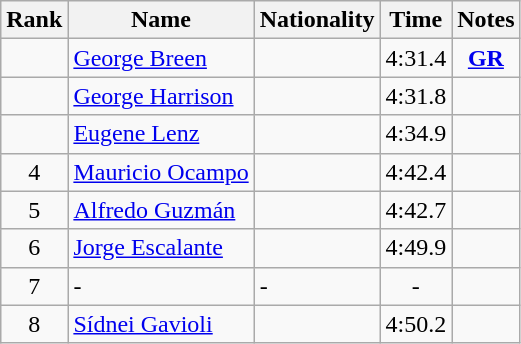<table class="wikitable sortable" style="text-align:center">
<tr>
<th>Rank</th>
<th>Name</th>
<th>Nationality</th>
<th>Time</th>
<th>Notes</th>
</tr>
<tr>
<td></td>
<td align=left><a href='#'>George Breen</a></td>
<td align=left></td>
<td>4:31.4</td>
<td><strong><a href='#'>GR</a></strong></td>
</tr>
<tr>
<td></td>
<td align=left><a href='#'>George Harrison</a></td>
<td align=left></td>
<td>4:31.8</td>
<td></td>
</tr>
<tr>
<td></td>
<td align=left><a href='#'>Eugene Lenz</a></td>
<td align=left></td>
<td>4:34.9</td>
<td></td>
</tr>
<tr>
<td>4</td>
<td align=left><a href='#'>Mauricio Ocampo</a></td>
<td align=left></td>
<td>4:42.4</td>
<td></td>
</tr>
<tr>
<td>5</td>
<td align=left><a href='#'>Alfredo Guzmán</a></td>
<td align=left></td>
<td>4:42.7</td>
<td></td>
</tr>
<tr>
<td>6</td>
<td align=left><a href='#'>Jorge Escalante</a></td>
<td align=left></td>
<td>4:49.9</td>
<td></td>
</tr>
<tr>
<td>7</td>
<td align=left>-</td>
<td align=left>-</td>
<td>-</td>
<td></td>
</tr>
<tr>
<td>8</td>
<td align=left><a href='#'>Sídnei Gavioli</a></td>
<td align=left></td>
<td>4:50.2</td>
<td></td>
</tr>
</table>
